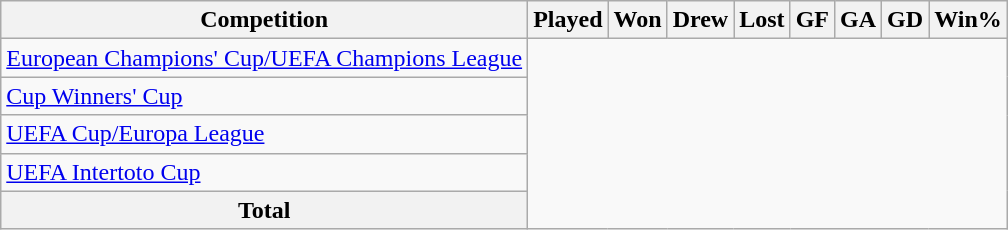<table class="wikitable sortable" style="text-align: center;">
<tr>
<th>Competition</th>
<th>Played</th>
<th>Won</th>
<th>Drew</th>
<th>Lost</th>
<th>GF</th>
<th>GA</th>
<th>GD</th>
<th>Win%</th>
</tr>
<tr>
<td align=left><a href='#'>European Champions' Cup/UEFA Champions League</a><br></td>
</tr>
<tr>
<td align=left><a href='#'>Cup Winners' Cup</a><br></td>
</tr>
<tr>
<td align=left><a href='#'>UEFA Cup/Europa League</a><br></td>
</tr>
<tr>
<td align=left><a href='#'>UEFA Intertoto Cup</a><br></td>
</tr>
<tr>
<th>Total<br></th>
</tr>
</table>
